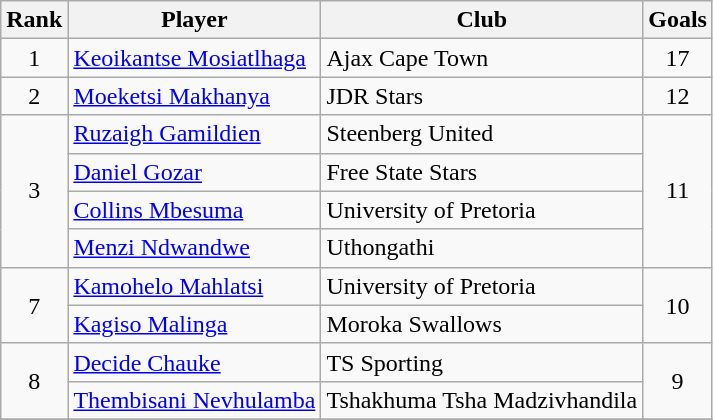<table class ="wikitable">
<tr>
<th>Rank</th>
<th>Player</th>
<th>Club</th>
<th>Goals</th>
</tr>
<tr>
<td align="center">1</td>
<td> <a href='#'>Keoikantse Mosiatlhaga</a></td>
<td>Ajax Cape Town</td>
<td align="center">17</td>
</tr>
<tr>
<td align="center">2</td>
<td> <a href='#'>Moeketsi Makhanya</a></td>
<td>JDR Stars</td>
<td align="center">12</td>
</tr>
<tr>
<td align="center" rowspan="4">3</td>
<td> <a href='#'>Ruzaigh Gamildien</a></td>
<td>Steenberg United</td>
<td align="center" rowspan="4">11</td>
</tr>
<tr>
<td> <a href='#'>Daniel Gozar</a></td>
<td>Free State Stars</td>
</tr>
<tr>
<td> <a href='#'>Collins Mbesuma</a></td>
<td>University of Pretoria</td>
</tr>
<tr>
<td> <a href='#'>Menzi Ndwandwe</a></td>
<td>Uthongathi</td>
</tr>
<tr>
<td align="center" rowspan="2">7</td>
<td> <a href='#'>Kamohelo Mahlatsi</a></td>
<td>University of Pretoria</td>
<td align="center" rowspan="2">10</td>
</tr>
<tr>
<td> <a href='#'>Kagiso Malinga</a></td>
<td>Moroka Swallows</td>
</tr>
<tr>
<td align="center" rowspan="2">8</td>
<td> <a href='#'>Decide Chauke</a></td>
<td>TS Sporting</td>
<td rowspan="2" align="center">9</td>
</tr>
<tr>
<td> <a href='#'>Thembisani Nevhulamba</a></td>
<td>Tshakhuma Tsha Madzivhandila</td>
</tr>
<tr>
</tr>
</table>
